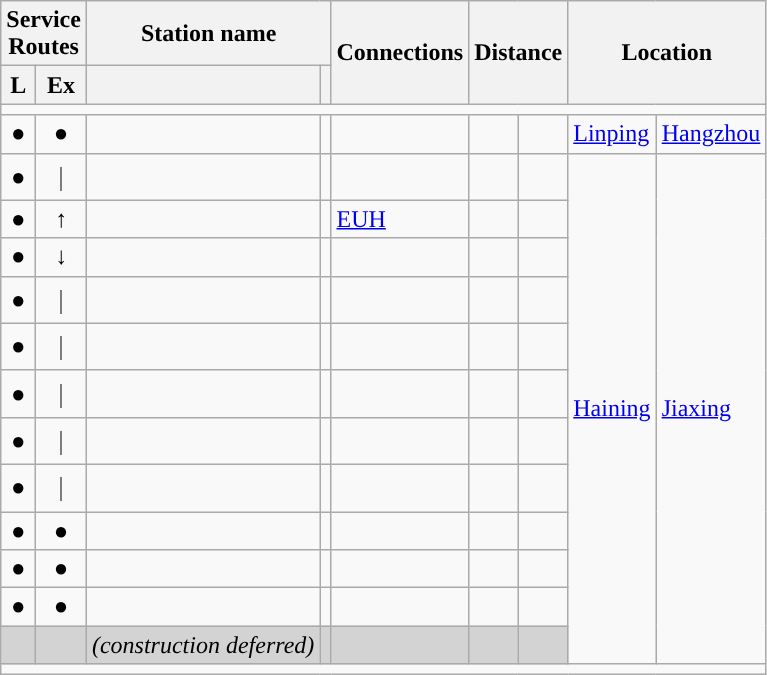<table class="wikitable">
<tr>
<th colspan="2">Service<br>Routes</th>
<th colspan="2">Station name</th>
<th rowspan="2">Connections</th>
<th colspan="2" rowspan="2">Distance<br></th>
<th colspan="2" rowspan="2">Location</th>
</tr>
<tr>
<th>L</th>
<th>Ex</th>
<th></th>
<th></th>
</tr>
<tr style="background:#">
<td colspan="9"></td>
</tr>
<tr>
<td align="center">●</td>
<td align="center">●</td>
<td></td>
<td></td>
<td> </td>
<td></td>
<td></td>
<td><a href='#'>Linping</a></td>
<td><a href='#'>Hangzhou</a></td>
</tr>
<tr>
<td align="center">●</td>
<td align="center">｜</td>
<td></td>
<td></td>
<td></td>
<td></td>
<td></td>
<td rowspan="12"><a href='#'>Haining</a></td>
<td rowspan="12"><a href='#'>Jiaxing</a></td>
</tr>
<tr>
<td align="center">●</td>
<td align="center">↑</td>
<td></td>
<td></td>
<td> <a href='#'>EUH</a></td>
<td></td>
<td></td>
</tr>
<tr>
<td align="center">●</td>
<td align="center">↓</td>
<td></td>
<td></td>
<td></td>
<td></td>
<td></td>
</tr>
<tr>
<td align="center">●</td>
<td align="center">｜</td>
<td></td>
<td></td>
<td></td>
<td></td>
<td></td>
</tr>
<tr>
<td align="center">●</td>
<td align="center">｜</td>
<td></td>
<td></td>
<td></td>
<td></td>
<td></td>
</tr>
<tr>
<td align="center">●</td>
<td align="center">｜</td>
<td></td>
<td></td>
<td></td>
<td></td>
<td></td>
</tr>
<tr>
<td align="center">●</td>
<td align="center">｜</td>
<td></td>
<td></td>
<td></td>
<td></td>
<td></td>
</tr>
<tr>
<td align="center">●</td>
<td align="center">｜</td>
<td></td>
<td></td>
<td></td>
<td></td>
<td></td>
</tr>
<tr>
<td align="center">●</td>
<td align="center">●</td>
<td></td>
<td></td>
<td></td>
<td></td>
<td></td>
</tr>
<tr>
<td align="center">●</td>
<td align="center">●</td>
<td></td>
<td></td>
<td></td>
<td></td>
<td></td>
</tr>
<tr>
<td align="center">●</td>
<td align="center">●</td>
<td></td>
<td></td>
<td></td>
<td></td>
<td></td>
</tr>
<tr style="background:lightgrey;">
<td></td>
<td></td>
<td><em></em> <em>(construction deferred)</em></td>
<td></td>
<td></td>
<td></td>
<td></td>
</tr>
<tr style="background:#">
<td colspan="9"></td>
</tr>
</table>
